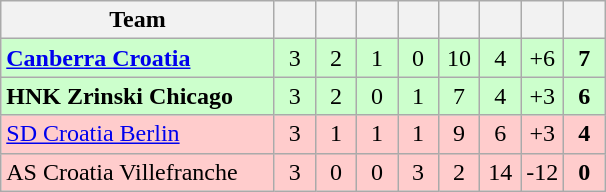<table class="wikitable" style="text-align:center;">
<tr>
<th width=175>Team</th>
<th width=20 abbr="Played"></th>
<th width=20 abbr="Won"></th>
<th width=20 abbr="Drawn"></th>
<th width=20 abbr="Lost"></th>
<th width=20 abbr="Goals for"></th>
<th width=20 abbr="Goals against"></th>
<th width=20 abbr="Goal difference"></th>
<th width=20 abbr="Points"></th>
</tr>
<tr bgcolor=#ccffcc>
<td align="left"><strong><a href='#'>Canberra Croatia</a></strong></td>
<td>3</td>
<td>2</td>
<td>1</td>
<td>0</td>
<td>10</td>
<td>4</td>
<td>+6</td>
<td><strong>7</strong></td>
</tr>
<tr bgcolor=#ccffcc>
<td align="left"><strong>HNK Zrinski Chicago</strong></td>
<td>3</td>
<td>2</td>
<td>0</td>
<td>1</td>
<td>7</td>
<td>4</td>
<td>+3</td>
<td><strong>6</strong></td>
</tr>
<tr bgcolor=#ffcccc>
<td align="left"><a href='#'>SD Croatia Berlin</a></td>
<td>3</td>
<td>1</td>
<td>1</td>
<td>1</td>
<td>9</td>
<td>6</td>
<td>+3</td>
<td><strong>4</strong></td>
</tr>
<tr bgcolor=#ffcccc>
<td align="left">AS Croatia Villefranche</td>
<td>3</td>
<td>0</td>
<td>0</td>
<td>3</td>
<td>2</td>
<td>14</td>
<td>-12</td>
<td><strong>0</strong></td>
</tr>
</table>
